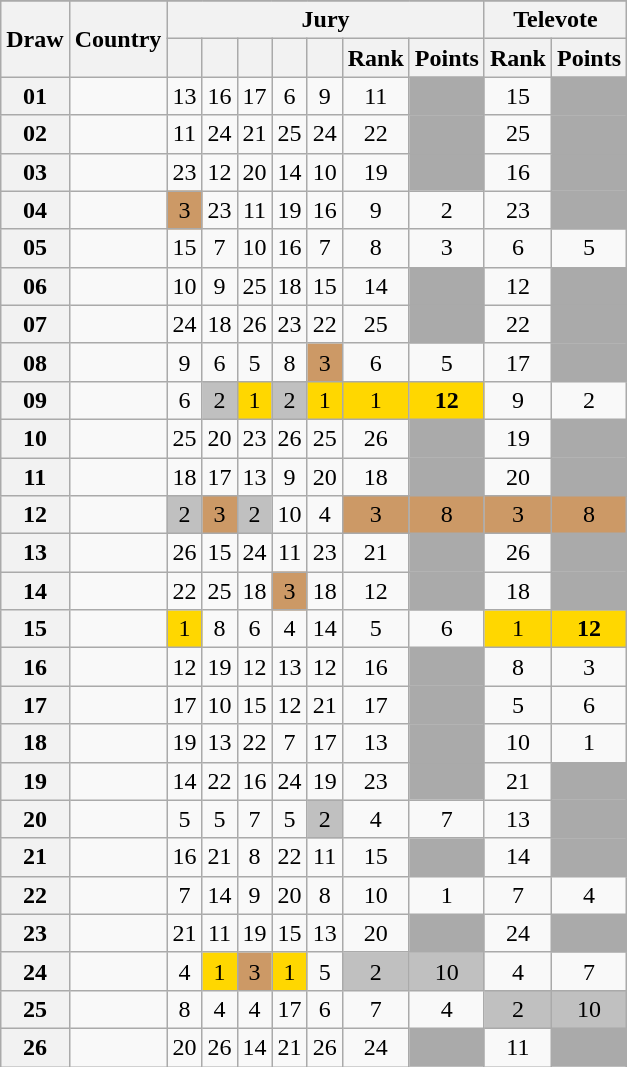<table class="sortable wikitable collapsible plainrowheaders" style="text-align:center;">
<tr>
</tr>
<tr>
<th scope="col" rowspan="2">Draw</th>
<th scope="col" rowspan="2">Country</th>
<th scope="col" colspan="7">Jury</th>
<th scope="col" colspan="2">Televote</th>
</tr>
<tr>
<th scope="col"><small></small></th>
<th scope="col"><small></small></th>
<th scope="col"><small></small></th>
<th scope="col"><small></small></th>
<th scope="col"><small></small></th>
<th scope="col">Rank</th>
<th scope="col">Points</th>
<th scope="col">Rank</th>
<th scope="col">Points</th>
</tr>
<tr>
<th scope="row" style="text-align:center;">01</th>
<td style="text-align:left;"></td>
<td>13</td>
<td>16</td>
<td>17</td>
<td>6</td>
<td>9</td>
<td>11</td>
<td style="background:#AAAAAA;"></td>
<td>15</td>
<td style="background:#AAAAAA;"></td>
</tr>
<tr>
<th scope="row" style="text-align:center;">02</th>
<td style="text-align:left;"></td>
<td>11</td>
<td>24</td>
<td>21</td>
<td>25</td>
<td>24</td>
<td>22</td>
<td style="background:#AAAAAA;"></td>
<td>25</td>
<td style="background:#AAAAAA;"></td>
</tr>
<tr>
<th scope="row" style="text-align:center;">03</th>
<td style="text-align:left;"></td>
<td>23</td>
<td>12</td>
<td>20</td>
<td>14</td>
<td>10</td>
<td>19</td>
<td style="background:#AAAAAA;"></td>
<td>16</td>
<td style="background:#AAAAAA;"></td>
</tr>
<tr>
<th scope="row" style="text-align:center;">04</th>
<td style="text-align:left;"></td>
<td style="background:#CC9966;">3</td>
<td>23</td>
<td>11</td>
<td>19</td>
<td>16</td>
<td>9</td>
<td>2</td>
<td>23</td>
<td style="background:#AAAAAA;"></td>
</tr>
<tr>
<th scope="row" style="text-align:center;">05</th>
<td style="text-align:left;"></td>
<td>15</td>
<td>7</td>
<td>10</td>
<td>16</td>
<td>7</td>
<td>8</td>
<td>3</td>
<td>6</td>
<td>5</td>
</tr>
<tr>
<th scope="row" style="text-align:center;">06</th>
<td style="text-align:left;"></td>
<td>10</td>
<td>9</td>
<td>25</td>
<td>18</td>
<td>15</td>
<td>14</td>
<td style="background:#AAAAAA;"></td>
<td>12</td>
<td style="background:#AAAAAA;"></td>
</tr>
<tr>
<th scope="row" style="text-align:center;">07</th>
<td style="text-align:left;"></td>
<td>24</td>
<td>18</td>
<td>26</td>
<td>23</td>
<td>22</td>
<td>25</td>
<td style="background:#AAAAAA;"></td>
<td>22</td>
<td style="background:#AAAAAA;"></td>
</tr>
<tr>
<th scope="row" style="text-align:center;">08</th>
<td style="text-align:left;"></td>
<td>9</td>
<td>6</td>
<td>5</td>
<td>8</td>
<td style="background:#CC9966;">3</td>
<td>6</td>
<td>5</td>
<td>17</td>
<td style="background:#AAAAAA;"></td>
</tr>
<tr>
<th scope="row" style="text-align:center;">09</th>
<td style="text-align:left;"></td>
<td>6</td>
<td style="background:silver;">2</td>
<td style="background:gold;">1</td>
<td style="background:silver;">2</td>
<td style="background:gold;">1</td>
<td style="background:gold;">1</td>
<td style="background:gold;"><strong>12</strong></td>
<td>9</td>
<td>2</td>
</tr>
<tr>
<th scope="row" style="text-align:center;">10</th>
<td style="text-align:left;"></td>
<td>25</td>
<td>20</td>
<td>23</td>
<td>26</td>
<td>25</td>
<td>26</td>
<td style="background:#AAAAAA;"></td>
<td>19</td>
<td style="background:#AAAAAA;"></td>
</tr>
<tr>
<th scope="row" style="text-align:center;">11</th>
<td style="text-align:left;"></td>
<td>18</td>
<td>17</td>
<td>13</td>
<td>9</td>
<td>20</td>
<td>18</td>
<td style="background:#AAAAAA;"></td>
<td>20</td>
<td style="background:#AAAAAA;"></td>
</tr>
<tr>
<th scope="row" style="text-align:center;">12</th>
<td style="text-align:left;"></td>
<td style="background:silver;">2</td>
<td style="background:#CC9966;">3</td>
<td style="background:silver;">2</td>
<td>10</td>
<td>4</td>
<td style="background:#CC9966;">3</td>
<td style="background:#CC9966;">8</td>
<td style="background:#CC9966;">3</td>
<td style="background:#CC9966;">8</td>
</tr>
<tr>
<th scope="row" style="text-align:center;">13</th>
<td style="text-align:left;"></td>
<td>26</td>
<td>15</td>
<td>24</td>
<td>11</td>
<td>23</td>
<td>21</td>
<td style="background:#AAAAAA;"></td>
<td>26</td>
<td style="background:#AAAAAA;"></td>
</tr>
<tr>
<th scope="row" style="text-align:center;">14</th>
<td style="text-align:left;"></td>
<td>22</td>
<td>25</td>
<td>18</td>
<td style="background:#CC9966;">3</td>
<td>18</td>
<td>12</td>
<td style="background:#AAAAAA;"></td>
<td>18</td>
<td style="background:#AAAAAA;"></td>
</tr>
<tr>
<th scope="row" style="text-align:center;">15</th>
<td style="text-align:left;"></td>
<td style="background:gold;">1</td>
<td>8</td>
<td>6</td>
<td>4</td>
<td>14</td>
<td>5</td>
<td>6</td>
<td style="background:gold;">1</td>
<td style="background:gold;"><strong>12</strong></td>
</tr>
<tr>
<th scope="row" style="text-align:center;">16</th>
<td style="text-align:left;"></td>
<td>12</td>
<td>19</td>
<td>12</td>
<td>13</td>
<td>12</td>
<td>16</td>
<td style="background:#AAAAAA;"></td>
<td>8</td>
<td>3</td>
</tr>
<tr>
<th scope="row" style="text-align:center;">17</th>
<td style="text-align:left;"></td>
<td>17</td>
<td>10</td>
<td>15</td>
<td>12</td>
<td>21</td>
<td>17</td>
<td style="background:#AAAAAA;"></td>
<td>5</td>
<td>6</td>
</tr>
<tr>
<th scope="row" style="text-align:center;">18</th>
<td style="text-align:left;"></td>
<td>19</td>
<td>13</td>
<td>22</td>
<td>7</td>
<td>17</td>
<td>13</td>
<td style="background:#AAAAAA;"></td>
<td>10</td>
<td>1</td>
</tr>
<tr>
<th scope="row" style="text-align:center;">19</th>
<td style="text-align:left;"></td>
<td>14</td>
<td>22</td>
<td>16</td>
<td>24</td>
<td>19</td>
<td>23</td>
<td style="background:#AAAAAA;"></td>
<td>21</td>
<td style="background:#AAAAAA;"></td>
</tr>
<tr>
<th scope="row" style="text-align:center;">20</th>
<td style="text-align:left;"></td>
<td>5</td>
<td>5</td>
<td>7</td>
<td>5</td>
<td style="background:silver;">2</td>
<td>4</td>
<td>7</td>
<td>13</td>
<td style="background:#AAAAAA;"></td>
</tr>
<tr>
<th scope="row" style="text-align:center;">21</th>
<td style="text-align:left;"></td>
<td>16</td>
<td>21</td>
<td>8</td>
<td>22</td>
<td>11</td>
<td>15</td>
<td style="background:#AAAAAA;"></td>
<td>14</td>
<td style="background:#AAAAAA;"></td>
</tr>
<tr>
<th scope="row" style="text-align:center;">22</th>
<td style="text-align:left;"></td>
<td>7</td>
<td>14</td>
<td>9</td>
<td>20</td>
<td>8</td>
<td>10</td>
<td>1</td>
<td>7</td>
<td>4</td>
</tr>
<tr>
<th scope="row" style="text-align:center;">23</th>
<td style="text-align:left;"></td>
<td>21</td>
<td>11</td>
<td>19</td>
<td>15</td>
<td>13</td>
<td>20</td>
<td style="background:#AAAAAA;"></td>
<td>24</td>
<td style="background:#AAAAAA;"></td>
</tr>
<tr>
<th scope="row" style="text-align:center;">24</th>
<td style="text-align:left;"></td>
<td>4</td>
<td style="background:gold;">1</td>
<td style="background:#CC9966;">3</td>
<td style="background:gold;">1</td>
<td>5</td>
<td style="background:silver;">2</td>
<td style="background:silver;">10</td>
<td>4</td>
<td>7</td>
</tr>
<tr>
<th scope="row" style="text-align:center;">25</th>
<td style="text-align:left;"></td>
<td>8</td>
<td>4</td>
<td>4</td>
<td>17</td>
<td>6</td>
<td>7</td>
<td>4</td>
<td style="background:silver;">2</td>
<td style="background:silver;">10</td>
</tr>
<tr>
<th scope="row" style="text-align:center;">26</th>
<td style="text-align:left;"></td>
<td>20</td>
<td>26</td>
<td>14</td>
<td>21</td>
<td>26</td>
<td>24</td>
<td style="background:#AAAAAA;"></td>
<td>11</td>
<td style="background:#AAAAAA;"></td>
</tr>
</table>
